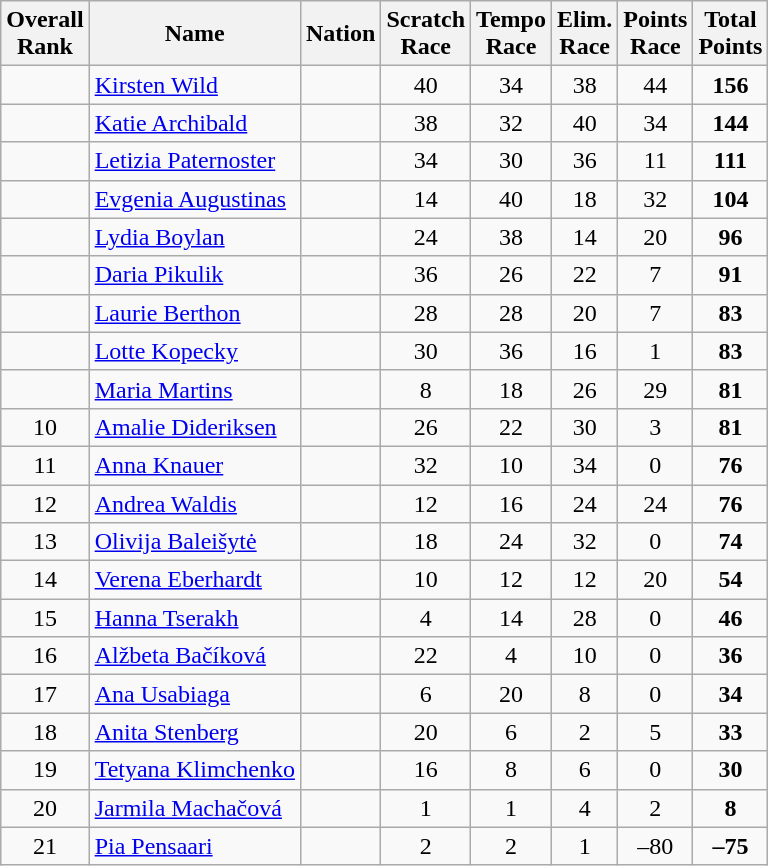<table class="wikitable sortable" style="text-align:center">
<tr>
<th>Overall<br>Rank</th>
<th>Name</th>
<th>Nation</th>
<th>Scratch<br>Race</th>
<th>Tempo<br>Race</th>
<th>Elim.<br>Race</th>
<th>Points<br>Race</th>
<th>Total<br>Points</th>
</tr>
<tr>
<td></td>
<td align=left><a href='#'>Kirsten Wild</a></td>
<td align=left></td>
<td>40</td>
<td>34</td>
<td>38</td>
<td>44</td>
<td><strong>156</strong></td>
</tr>
<tr>
<td></td>
<td align=left><a href='#'>Katie Archibald</a></td>
<td align=left></td>
<td>38</td>
<td>32</td>
<td>40</td>
<td>34</td>
<td><strong>144</strong></td>
</tr>
<tr>
<td></td>
<td align=left><a href='#'>Letizia Paternoster</a></td>
<td align=left></td>
<td>34</td>
<td>30</td>
<td>36</td>
<td>11</td>
<td><strong>111</strong></td>
</tr>
<tr>
<td></td>
<td align=left><a href='#'>Evgenia Augustinas</a></td>
<td align=left></td>
<td>14</td>
<td>40</td>
<td>18</td>
<td>32</td>
<td><strong>104</strong></td>
</tr>
<tr>
<td></td>
<td align=left><a href='#'>Lydia Boylan</a></td>
<td align=left></td>
<td>24</td>
<td>38</td>
<td>14</td>
<td>20</td>
<td><strong>96</strong></td>
</tr>
<tr>
<td></td>
<td align=left><a href='#'>Daria Pikulik</a></td>
<td align=left></td>
<td>36</td>
<td>26</td>
<td>22</td>
<td>7</td>
<td><strong>91</strong></td>
</tr>
<tr>
<td></td>
<td align=left><a href='#'>Laurie Berthon</a></td>
<td align=left></td>
<td>28</td>
<td>28</td>
<td>20</td>
<td>7</td>
<td><strong>83</strong></td>
</tr>
<tr>
<td></td>
<td align=left><a href='#'>Lotte Kopecky</a></td>
<td align=left></td>
<td>30</td>
<td>36</td>
<td>16</td>
<td>1</td>
<td><strong>83</strong></td>
</tr>
<tr>
<td></td>
<td align=left><a href='#'>Maria Martins</a></td>
<td align=left></td>
<td>8</td>
<td>18</td>
<td>26</td>
<td>29</td>
<td><strong>81</strong></td>
</tr>
<tr>
<td>10</td>
<td align=left><a href='#'>Amalie Dideriksen</a></td>
<td align=left></td>
<td>26</td>
<td>22</td>
<td>30</td>
<td>3</td>
<td><strong>81</strong></td>
</tr>
<tr>
<td>11</td>
<td align=left><a href='#'>Anna Knauer</a></td>
<td align=left></td>
<td>32</td>
<td>10</td>
<td>34</td>
<td>0</td>
<td><strong>76</strong></td>
</tr>
<tr>
<td>12</td>
<td align=left><a href='#'>Andrea Waldis</a></td>
<td align=left></td>
<td>12</td>
<td>16</td>
<td>24</td>
<td>24</td>
<td><strong>76</strong></td>
</tr>
<tr>
<td>13</td>
<td align=left><a href='#'>Olivija Baleišytė</a></td>
<td align=left></td>
<td>18</td>
<td>24</td>
<td>32</td>
<td>0</td>
<td><strong>74</strong></td>
</tr>
<tr>
<td>14</td>
<td align=left><a href='#'>Verena Eberhardt</a></td>
<td align=left></td>
<td>10</td>
<td>12</td>
<td>12</td>
<td>20</td>
<td><strong>54</strong></td>
</tr>
<tr>
<td>15</td>
<td align=left><a href='#'>Hanna Tserakh</a></td>
<td align=left></td>
<td>4</td>
<td>14</td>
<td>28</td>
<td>0</td>
<td><strong>46</strong></td>
</tr>
<tr>
<td>16</td>
<td align=left><a href='#'>Alžbeta Bačíková</a></td>
<td align=left></td>
<td>22</td>
<td>4</td>
<td>10</td>
<td>0</td>
<td><strong>36</strong></td>
</tr>
<tr>
<td>17</td>
<td align=left><a href='#'>Ana Usabiaga</a></td>
<td align=left></td>
<td>6</td>
<td>20</td>
<td>8</td>
<td>0</td>
<td><strong>34</strong></td>
</tr>
<tr>
<td>18</td>
<td align=left><a href='#'>Anita Stenberg</a></td>
<td align=left></td>
<td>20</td>
<td>6</td>
<td>2</td>
<td>5</td>
<td><strong>33</strong></td>
</tr>
<tr>
<td>19</td>
<td align=left><a href='#'>Tetyana Klimchenko</a></td>
<td align=left></td>
<td>16</td>
<td>8</td>
<td>6</td>
<td>0</td>
<td><strong>30</strong></td>
</tr>
<tr>
<td>20</td>
<td align=left><a href='#'>Jarmila Machačová</a></td>
<td align=left></td>
<td>1</td>
<td>1</td>
<td>4</td>
<td>2</td>
<td><strong>8</strong></td>
</tr>
<tr>
<td>21</td>
<td align=left><a href='#'>Pia Pensaari</a></td>
<td align=left></td>
<td>2</td>
<td>2</td>
<td>1</td>
<td>–80</td>
<td><strong>–75</strong></td>
</tr>
</table>
